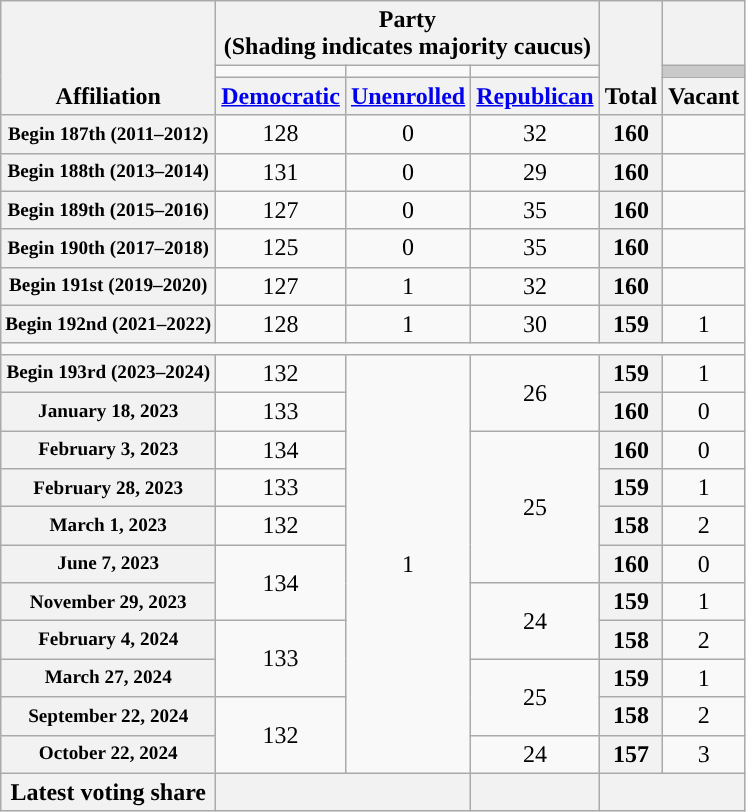<table class=wikitable style="text-align:center">
<tr style="vertical-align:bottom;">
<th rowspan=3>Affiliation</th>
<th colspan=3>Party <div>(Shading indicates majority caucus)</div></th>
<th rowspan=3>Total</th>
<th></th>
</tr>
<tr style="height:5px">
<td style="background-color:"></td>
<td style="background-color:"></td>
<td style="background-color:"></td>
<td style="background-color: #C9C9C9"></td>
</tr>
<tr>
<th><a href='#'>Democratic</a></th>
<th><a href='#'>Unenrolled</a></th>
<th><a href='#'>Republican</a></th>
<th>Vacant</th>
</tr>
<tr>
<th nowrap style="font-size:80%">Begin 187th (2011–2012)</th>
<td>128</td>
<td>0</td>
<td>32</td>
<th>160</th>
<td></td>
</tr>
<tr>
<th nowrap style="font-size:80%">Begin 188th (2013–2014)</th>
<td>131</td>
<td>0</td>
<td>29</td>
<th>160</th>
<td></td>
</tr>
<tr>
<th nowrap style="font-size:80%">Begin 189th (2015–2016)</th>
<td>127</td>
<td>0</td>
<td>35</td>
<th>160</th>
<td></td>
</tr>
<tr>
<th nowrap style="font-size:80%">Begin 190th (2017–2018)</th>
<td>125</td>
<td>0</td>
<td>35</td>
<th>160</th>
<td></td>
</tr>
<tr>
<th nowrap style="font-size:80%">Begin 191st (2019–2020)</th>
<td>127</td>
<td>1</td>
<td>32</td>
<th>160</th>
<td></td>
</tr>
<tr>
<th nowrap style="font-size:80%">Begin 192nd (2021–2022)</th>
<td>128</td>
<td>1</td>
<td>30</td>
<th>159</th>
<td>1</td>
</tr>
<tr>
<td colspan=6></td>
</tr>
<tr>
<th nowrap style="font-size:80%">Begin 193rd (2023–2024)</th>
<td>132</td>
<td rowspan=11 >1</td>
<td rowspan=2>26</td>
<th>159</th>
<td>1</td>
</tr>
<tr>
<th nowrap style="font-size:80%">January 18, 2023</th>
<td>133</td>
<th>160</th>
<td>0</td>
</tr>
<tr>
<th nowrap style="font-size:80%">February 3, 2023</th>
<td>134</td>
<td rowspan=4>25</td>
<th>160</th>
<td>0</td>
</tr>
<tr>
<th nowrap style="font-size:80%">February 28, 2023 </th>
<td rowspan=1 >133</td>
<th>159</th>
<td>1</td>
</tr>
<tr>
<th nowrap style="font-size:80%">March 1, 2023 </th>
<td rowspan=1 >132</td>
<th>158</th>
<td>2</td>
</tr>
<tr>
<th nowrap style="font-size:80%">June 7, 2023 </th>
<td rowspan=2 >134</td>
<th>160</th>
<td>0</td>
</tr>
<tr>
<th nowrap style="font-size:80%">November 29, 2023 </th>
<td rowspan=2>24</td>
<th>159</th>
<td>1</td>
</tr>
<tr>
<th nowrap style="font-size:80%">February 4, 2024 </th>
<td rowspan=2 >133</td>
<th>158</th>
<td>2</td>
</tr>
<tr>
<th nowrap style="font-size:80%">March 27, 2024 </th>
<td rowspan="2">25</td>
<th>159</th>
<td>1</td>
</tr>
<tr>
<th nowrap style="font-size:80%">September 22, 2024 </th>
<td rowspan=2 >132</td>
<th>158</th>
<td>2</td>
</tr>
<tr>
<th nowrap style="font-size:80%">October 22, 2024 </th>
<td>24</td>
<th>157</th>
<td>3</td>
</tr>
<tr>
<th>Latest voting share</th>
<th colspan=2 ></th>
<th></th>
<th colspan=2></th>
</tr>
</table>
